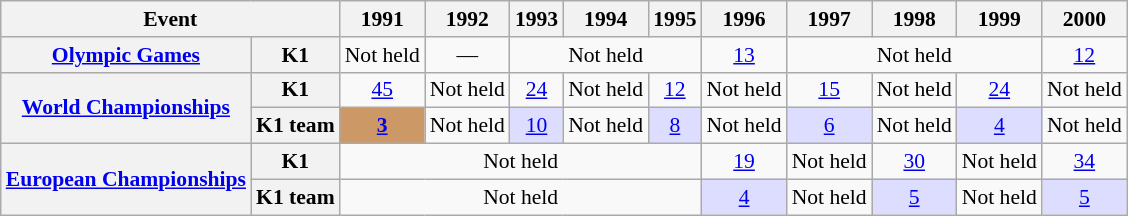<table class="wikitable plainrowheaders" style=font-size:90%>
<tr>
<th scope="col" colspan=2>Event</th>
<th scope="col">1991</th>
<th scope="col">1992</th>
<th scope="col">1993</th>
<th scope="col">1994</th>
<th scope="col">1995</th>
<th scope="col">1996</th>
<th scope="col">1997</th>
<th scope="col">1998</th>
<th scope="col">1999</th>
<th scope="col">2000</th>
</tr>
<tr style="text-align:center;">
<th scope="row"><a href='#'>Olympic Games</a></th>
<th scope="row">K1</th>
<td>Not held</td>
<td>—</td>
<td colspan=3>Not held</td>
<td><a href='#'>13</a></td>
<td colspan=3>Not held</td>
<td><a href='#'>12</a></td>
</tr>
<tr style="text-align:center;">
<th scope="row" rowspan=2><a href='#'>World Championships</a></th>
<th scope="row">K1</th>
<td><a href='#'>45</a></td>
<td>Not held</td>
<td><a href='#'>24</a></td>
<td>Not held</td>
<td><a href='#'>12</a></td>
<td>Not held</td>
<td><a href='#'>15</a></td>
<td>Not held</td>
<td><a href='#'>24</a></td>
<td>Not held</td>
</tr>
<tr style="text-align:center;">
<th scope="row">K1 team</th>
<td style="background:#cc9966;"><a href='#'><strong>3</strong></a></td>
<td>Not held</td>
<td style="background:#ddf;"><a href='#'>10</a></td>
<td>Not held</td>
<td style="background:#ddf;"><a href='#'>8</a></td>
<td>Not held</td>
<td style="background:#ddf;"><a href='#'>6</a></td>
<td>Not held</td>
<td style="background:#ddf;"><a href='#'>4</a></td>
<td>Not held</td>
</tr>
<tr style="text-align:center;">
<th scope="row" rowspan=2><a href='#'>European Championships</a></th>
<th scope="row">K1</th>
<td colspan=5>Not held</td>
<td><a href='#'>19</a></td>
<td>Not held</td>
<td><a href='#'>30</a></td>
<td>Not held</td>
<td><a href='#'>34</a></td>
</tr>
<tr style="text-align:center;">
<th scope="row">K1 team</th>
<td colspan=5>Not held</td>
<td style="background:#ddf;"><a href='#'>4</a></td>
<td>Not held</td>
<td style="background:#ddf;"><a href='#'>5</a></td>
<td>Not held</td>
<td style="background:#ddf;"><a href='#'>5</a></td>
</tr>
</table>
